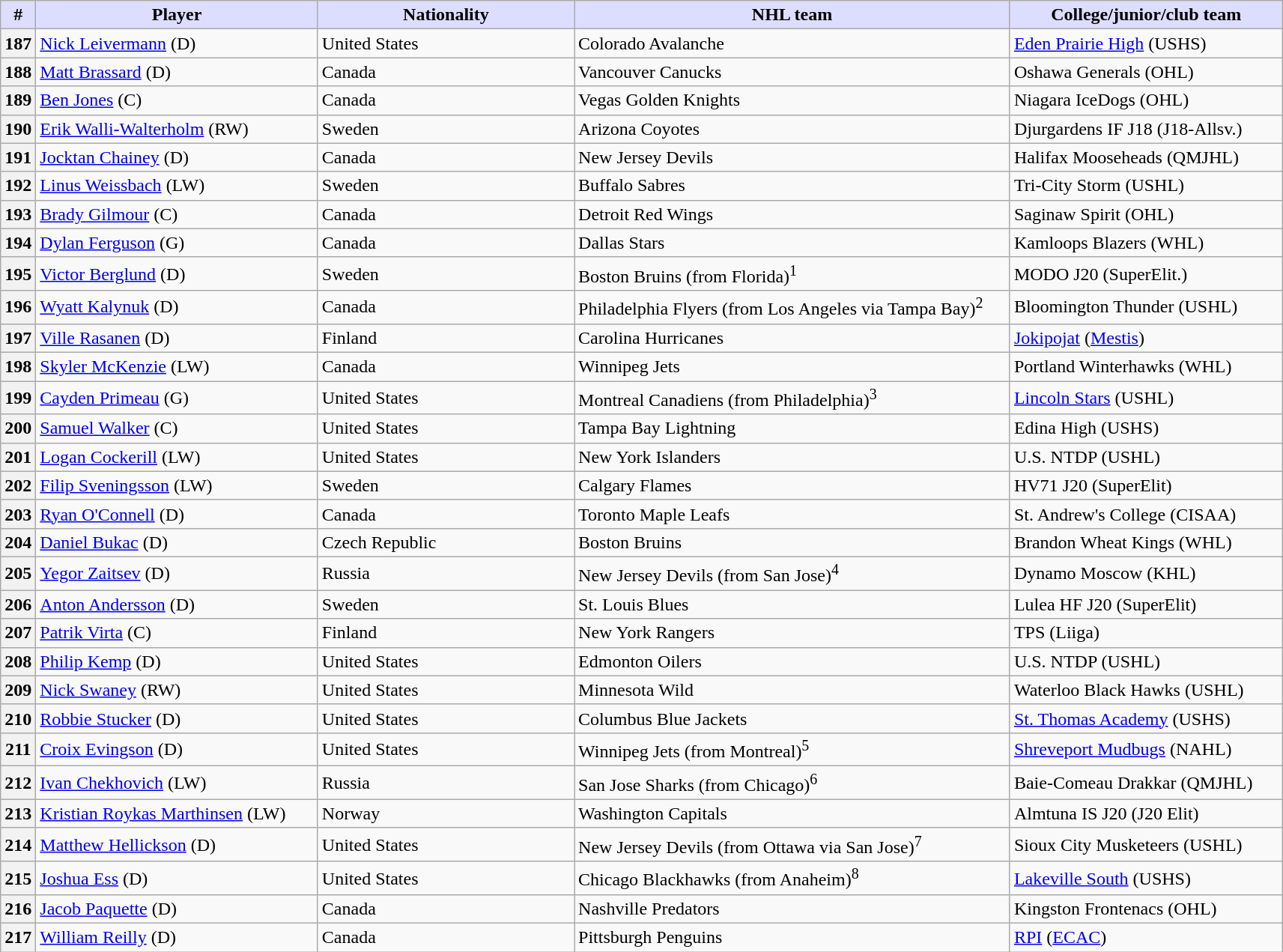<table class="wikitable">
<tr>
<th style="background:#ddf; width:2.75%;">#</th>
<th style="background:#ddf; width:22.0%;">Player</th>
<th style="background:#ddf; width:20.0%;">Nationality</th>
<th style="background:#ddf; width:34.0%;">NHL team</th>
<th style="background:#ddf; width:100.0%;">College/junior/club team</th>
</tr>
<tr>
<th>187</th>
<td><a href='#'>Nick Leivermann</a> (D)</td>
<td> United States</td>
<td>Colorado Avalanche</td>
<td><a href='#'>Eden Prairie High</a> (USHS)</td>
</tr>
<tr>
<th>188</th>
<td><a href='#'>Matt Brassard</a> (D)</td>
<td> Canada</td>
<td>Vancouver Canucks</td>
<td>Oshawa Generals (OHL)</td>
</tr>
<tr>
<th>189</th>
<td><a href='#'>Ben Jones</a> (C)</td>
<td> Canada</td>
<td>Vegas Golden Knights</td>
<td>Niagara IceDogs (OHL)</td>
</tr>
<tr>
<th>190</th>
<td><a href='#'>Erik Walli-Walterholm</a> (RW)</td>
<td> Sweden</td>
<td>Arizona Coyotes</td>
<td>Djurgardens IF J18 (J18-Allsv.)</td>
</tr>
<tr>
<th>191</th>
<td><a href='#'>Jocktan Chainey</a> (D)</td>
<td> Canada</td>
<td>New Jersey Devils</td>
<td>Halifax Mooseheads (QMJHL)</td>
</tr>
<tr>
<th>192</th>
<td><a href='#'>Linus Weissbach</a> (LW)</td>
<td> Sweden</td>
<td>Buffalo Sabres</td>
<td>Tri-City Storm (USHL)</td>
</tr>
<tr>
<th>193</th>
<td><a href='#'>Brady Gilmour</a> (C)</td>
<td> Canada</td>
<td>Detroit Red Wings</td>
<td>Saginaw Spirit (OHL)</td>
</tr>
<tr>
<th>194</th>
<td><a href='#'>Dylan Ferguson</a> (G)</td>
<td> Canada</td>
<td>Dallas Stars</td>
<td>Kamloops Blazers (WHL)</td>
</tr>
<tr>
<th>195</th>
<td><a href='#'>Victor Berglund</a> (D)</td>
<td> Sweden</td>
<td>Boston Bruins (from Florida)<sup>1</sup></td>
<td>MODO J20 (SuperElit.)</td>
</tr>
<tr>
<th>196</th>
<td><a href='#'>Wyatt Kalynuk</a> (D)</td>
<td> Canada</td>
<td>Philadelphia Flyers (from Los Angeles via Tampa Bay)<sup>2</sup></td>
<td>Bloomington Thunder (USHL)</td>
</tr>
<tr>
<th>197</th>
<td><a href='#'>Ville Rasanen</a> (D)</td>
<td> Finland</td>
<td>Carolina Hurricanes</td>
<td><a href='#'>Jokipojat</a> (<a href='#'>Mestis</a>)</td>
</tr>
<tr>
<th>198</th>
<td><a href='#'>Skyler McKenzie</a> (LW)</td>
<td> Canada</td>
<td>Winnipeg Jets</td>
<td>Portland Winterhawks (WHL)</td>
</tr>
<tr>
<th>199</th>
<td><a href='#'>Cayden Primeau</a> (G)</td>
<td> United States</td>
<td>Montreal Canadiens (from Philadelphia)<sup>3</sup></td>
<td><a href='#'>Lincoln Stars</a> (USHL)</td>
</tr>
<tr>
<th>200</th>
<td><a href='#'>Samuel Walker</a> (C)</td>
<td> United States</td>
<td>Tampa Bay Lightning</td>
<td>Edina High (USHS)</td>
</tr>
<tr>
<th>201</th>
<td><a href='#'>Logan Cockerill</a> (LW)</td>
<td> United States</td>
<td>New York Islanders</td>
<td>U.S. NTDP (USHL)</td>
</tr>
<tr>
<th>202</th>
<td><a href='#'>Filip Sveningsson</a> (LW)</td>
<td> Sweden</td>
<td>Calgary Flames</td>
<td>HV71 J20 (SuperElit)</td>
</tr>
<tr>
<th>203</th>
<td><a href='#'>Ryan O'Connell</a> (D)</td>
<td> Canada</td>
<td>Toronto Maple Leafs</td>
<td>St. Andrew's College (CISAA)</td>
</tr>
<tr>
<th>204</th>
<td><a href='#'>Daniel Bukac</a> (D)</td>
<td> Czech Republic</td>
<td>Boston Bruins</td>
<td>Brandon Wheat Kings (WHL)</td>
</tr>
<tr>
<th>205</th>
<td><a href='#'>Yegor Zaitsev</a> (D)</td>
<td> Russia</td>
<td>New Jersey Devils (from San Jose)<sup>4</sup></td>
<td>Dynamo Moscow (KHL)</td>
</tr>
<tr>
<th>206</th>
<td><a href='#'>Anton Andersson</a> (D)</td>
<td> Sweden</td>
<td>St. Louis Blues</td>
<td>Lulea HF J20 (SuperElit)</td>
</tr>
<tr>
<th>207</th>
<td><a href='#'>Patrik Virta</a> (C)</td>
<td> Finland</td>
<td>New York Rangers</td>
<td>TPS (Liiga)</td>
</tr>
<tr>
<th>208</th>
<td><a href='#'>Philip Kemp</a> (D)</td>
<td> United States</td>
<td>Edmonton Oilers</td>
<td>U.S. NTDP (USHL)</td>
</tr>
<tr>
<th>209</th>
<td><a href='#'>Nick Swaney</a> (RW)</td>
<td> United States</td>
<td>Minnesota Wild</td>
<td>Waterloo Black Hawks (USHL)</td>
</tr>
<tr>
<th>210</th>
<td><a href='#'>Robbie Stucker</a> (D)</td>
<td> United States</td>
<td>Columbus Blue Jackets</td>
<td><a href='#'>St. Thomas Academy</a> (USHS)</td>
</tr>
<tr>
<th>211</th>
<td><a href='#'>Croix Evingson</a> (D)</td>
<td> United States</td>
<td>Winnipeg Jets (from Montreal)<sup>5</sup></td>
<td><a href='#'>Shreveport Mudbugs</a> (NAHL)</td>
</tr>
<tr>
<th>212</th>
<td><a href='#'>Ivan Chekhovich</a> (LW)</td>
<td> Russia</td>
<td>San Jose Sharks (from Chicago)<sup>6</sup></td>
<td>Baie-Comeau Drakkar (QMJHL)</td>
</tr>
<tr>
<th>213</th>
<td><a href='#'>Kristian Roykas Marthinsen</a> (LW)</td>
<td> Norway</td>
<td>Washington Capitals</td>
<td>Almtuna IS J20 (J20 Elit)</td>
</tr>
<tr>
<th>214</th>
<td><a href='#'>Matthew Hellickson</a> (D)</td>
<td> United States</td>
<td>New Jersey Devils (from Ottawa via San Jose)<sup>7</sup></td>
<td>Sioux City Musketeers (USHL)</td>
</tr>
<tr>
<th>215</th>
<td><a href='#'>Joshua Ess</a> (D)</td>
<td> United States</td>
<td>Chicago Blackhawks (from Anaheim)<sup>8</sup></td>
<td><a href='#'>Lakeville South</a> (USHS)</td>
</tr>
<tr>
<th>216</th>
<td><a href='#'>Jacob Paquette</a> (D)</td>
<td> Canada</td>
<td>Nashville Predators</td>
<td>Kingston Frontenacs (OHL)</td>
</tr>
<tr>
<th>217</th>
<td><a href='#'>William Reilly</a> (D)</td>
<td> Canada</td>
<td>Pittsburgh Penguins</td>
<td><a href='#'>RPI</a> (<a href='#'>ECAC</a>)</td>
</tr>
</table>
